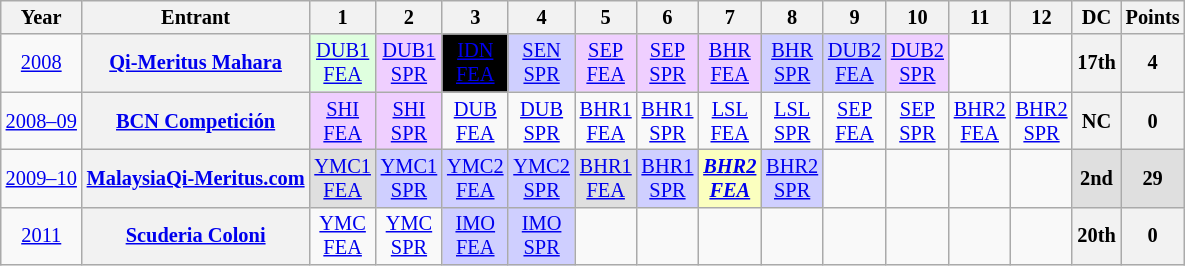<table class="wikitable" style="text-align:center; font-size:85%">
<tr>
<th>Year</th>
<th>Entrant</th>
<th>1</th>
<th>2</th>
<th>3</th>
<th>4</th>
<th>5</th>
<th>6</th>
<th>7</th>
<th>8</th>
<th>9</th>
<th>10</th>
<th>11</th>
<th>12</th>
<th>DC</th>
<th>Points</th>
</tr>
<tr>
<td><a href='#'>2008</a></td>
<th nowrap><a href='#'>Qi-Meritus Mahara</a></th>
<td style="background:#DFFFDF;"><a href='#'>DUB1<br>FEA</a><br></td>
<td style="background:#EFCFFF;"><a href='#'>DUB1<br>SPR</a><br></td>
<td style="background:#000000; color:white"><a href='#'><span>IDN<br>FEA</span></a><br></td>
<td style="background:#CFCFFF;"><a href='#'>SEN<br>SPR</a><br></td>
<td style="background:#EFCFFF;"><a href='#'>SEP<br>FEA</a><br></td>
<td style="background:#EFCFFF;"><a href='#'>SEP<br>SPR</a><br></td>
<td style="background:#EFCFFF;"><a href='#'>BHR<br>FEA</a><br></td>
<td style="background:#CFCFFF;"><a href='#'>BHR<br>SPR</a><br></td>
<td style="background:#CFCFFF;"><a href='#'>DUB2<br>FEA</a><br></td>
<td style="background:#EFCFFF;"><a href='#'>DUB2<br>SPR</a><br></td>
<td></td>
<td></td>
<th>17th</th>
<th>4</th>
</tr>
<tr>
<td nowrap><a href='#'>2008–09</a></td>
<th nowrap><a href='#'>BCN Competición</a></th>
<td style="background:#EFCFFF;"><a href='#'>SHI<br>FEA</a><br></td>
<td style="background:#EFCFFF;"><a href='#'>SHI<br>SPR</a><br></td>
<td><a href='#'>DUB<br>FEA</a></td>
<td><a href='#'>DUB<br>SPR</a></td>
<td><a href='#'>BHR1<br>FEA</a></td>
<td><a href='#'>BHR1<br>SPR</a></td>
<td><a href='#'>LSL<br>FEA</a></td>
<td><a href='#'>LSL<br>SPR</a></td>
<td><a href='#'>SEP<br>FEA</a></td>
<td><a href='#'>SEP<br>SPR</a></td>
<td><a href='#'>BHR2<br>FEA</a></td>
<td><a href='#'>BHR2<br>SPR</a></td>
<th>NC</th>
<th>0</th>
</tr>
<tr>
<td nowrap><a href='#'>2009–10</a></td>
<th nowrap><a href='#'>MalaysiaQi-Meritus.com</a></th>
<td style="background:#DFDFDF;"><a href='#'>YMC1<br>FEA</a><br></td>
<td style="background:#CFCFFF;"><a href='#'>YMC1<br>SPR</a><br></td>
<td style="background:#CFCFFF;"><a href='#'>YMC2<br>FEA</a><br></td>
<td style="background:#CFCFFF;"><a href='#'>YMC2<br>SPR</a><br></td>
<td style="background:#DFDFDF;"><a href='#'>BHR1<br>FEA</a><br></td>
<td style="background:#CFCFFF;"><a href='#'>BHR1<br>SPR</a><br></td>
<td style="background:#FBFFBF;"><strong><em><a href='#'>BHR2<br>FEA</a></em></strong><br></td>
<td style="background:#CFCFFF;"><a href='#'>BHR2<br>SPR</a><br></td>
<td></td>
<td></td>
<td></td>
<td></td>
<td style="background:#DFDFDF;"><strong>2nd</strong></td>
<td style="background:#DFDFDF;"><strong>29</strong></td>
</tr>
<tr>
<td><a href='#'>2011</a></td>
<th nowrap><a href='#'>Scuderia Coloni</a></th>
<td><a href='#'>YMC<br>FEA</a></td>
<td><a href='#'>YMC<br>SPR</a></td>
<td style="background:#CFCFFF;"><a href='#'>IMO<br>FEA</a><br></td>
<td style="background:#CFCFFF;"><a href='#'>IMO<br>SPR</a><br></td>
<td></td>
<td></td>
<td></td>
<td></td>
<td></td>
<td></td>
<td></td>
<td></td>
<th>20th</th>
<th>0</th>
</tr>
</table>
